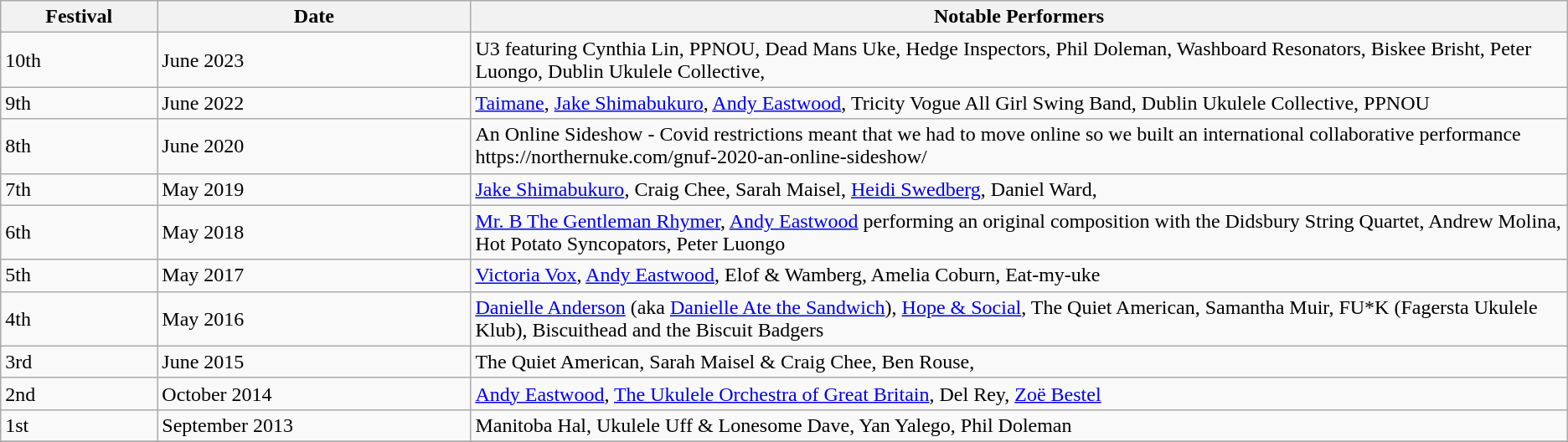<table class="wikitable sortable">
<tr>
<th width="10%">Festival</th>
<th width="20%">Date</th>
<th width="70%">Notable Performers</th>
</tr>
<tr>
<td>10th</td>
<td>June 2023</td>
<td>U3 featuring Cynthia Lin, PPNOU, Dead Mans Uke, Hedge Inspectors, Phil Doleman, Washboard Resonators, Biskee Brisht, Peter Luongo, Dublin Ukulele Collective,</td>
</tr>
<tr>
<td>9th</td>
<td>June 2022</td>
<td><a href='#'>Taimane</a>, <a href='#'>Jake Shimabukuro</a>, <a href='#'>Andy Eastwood</a>, Tricity Vogue All Girl Swing Band, Dublin Ukulele Collective, PPNOU</td>
</tr>
<tr>
<td>8th</td>
<td>June 2020</td>
<td>An Online Sideshow - Covid restrictions meant that we had to move online so we built an international collaborative performance https://northernuke.com/gnuf-2020-an-online-sideshow/</td>
</tr>
<tr>
<td>7th</td>
<td>May 2019</td>
<td><a href='#'>Jake Shimabukuro</a>, Craig Chee, Sarah Maisel, <a href='#'>Heidi Swedberg</a>, Daniel Ward,</td>
</tr>
<tr>
<td>6th</td>
<td>May 2018</td>
<td><a href='#'>Mr. B The Gentleman Rhymer</a>, <a href='#'>Andy Eastwood</a> performing an original composition with the Didsbury String Quartet, Andrew Molina, Hot Potato Syncopators, Peter Luongo</td>
</tr>
<tr>
<td>5th</td>
<td>May 2017</td>
<td><a href='#'>Victoria Vox</a>, <a href='#'>Andy Eastwood</a>, Elof & Wamberg, Amelia Coburn, Eat-my-uke</td>
</tr>
<tr>
<td>4th</td>
<td>May 2016</td>
<td><a href='#'>Danielle Anderson</a> (aka <a href='#'>Danielle Ate the Sandwich</a>), <a href='#'>Hope & Social</a>, The Quiet American, Samantha Muir, FU*K (Fagersta Ukulele Klub), Biscuithead and the Biscuit Badgers</td>
</tr>
<tr>
<td>3rd</td>
<td>June 2015</td>
<td>The Quiet American, Sarah Maisel & Craig Chee, Ben Rouse,</td>
</tr>
<tr>
<td>2nd</td>
<td>October 2014</td>
<td><a href='#'>Andy Eastwood</a>, <a href='#'>The Ukulele Orchestra of Great Britain</a>, Del Rey, <a href='#'>Zoë Bestel</a></td>
</tr>
<tr>
<td>1st</td>
<td>September 2013</td>
<td>Manitoba Hal, Ukulele Uff & Lonesome Dave, Yan Yalego, Phil Doleman</td>
</tr>
<tr>
</tr>
</table>
